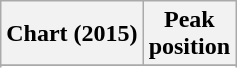<table class="wikitable">
<tr>
<th>Chart (2015)</th>
<th>Peak<br>position</th>
</tr>
<tr>
</tr>
<tr>
</tr>
<tr>
</tr>
</table>
